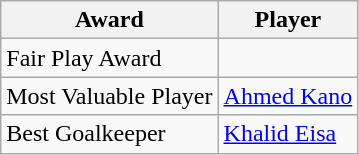<table class="wikitable">
<tr>
<th>Award</th>
<th>Player</th>
</tr>
<tr>
<td>Fair Play Award</td>
<td></td>
</tr>
<tr>
<td>Most Valuable Player</td>
<td> <a href='#'>Ahmed Kano</a></td>
</tr>
<tr>
<td>Best Goalkeeper</td>
<td> <a href='#'>Khalid Eisa</a></td>
</tr>
</table>
